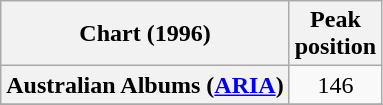<table class="wikitable sortable plainrowheaders" style="text-align:center">
<tr>
<th scope="col">Chart (1996)</th>
<th scope="col">Peak<br>position</th>
</tr>
<tr>
<th scope="row">Australian Albums (<a href='#'>ARIA</a>)</th>
<td align="center">146</td>
</tr>
<tr>
</tr>
<tr>
</tr>
</table>
